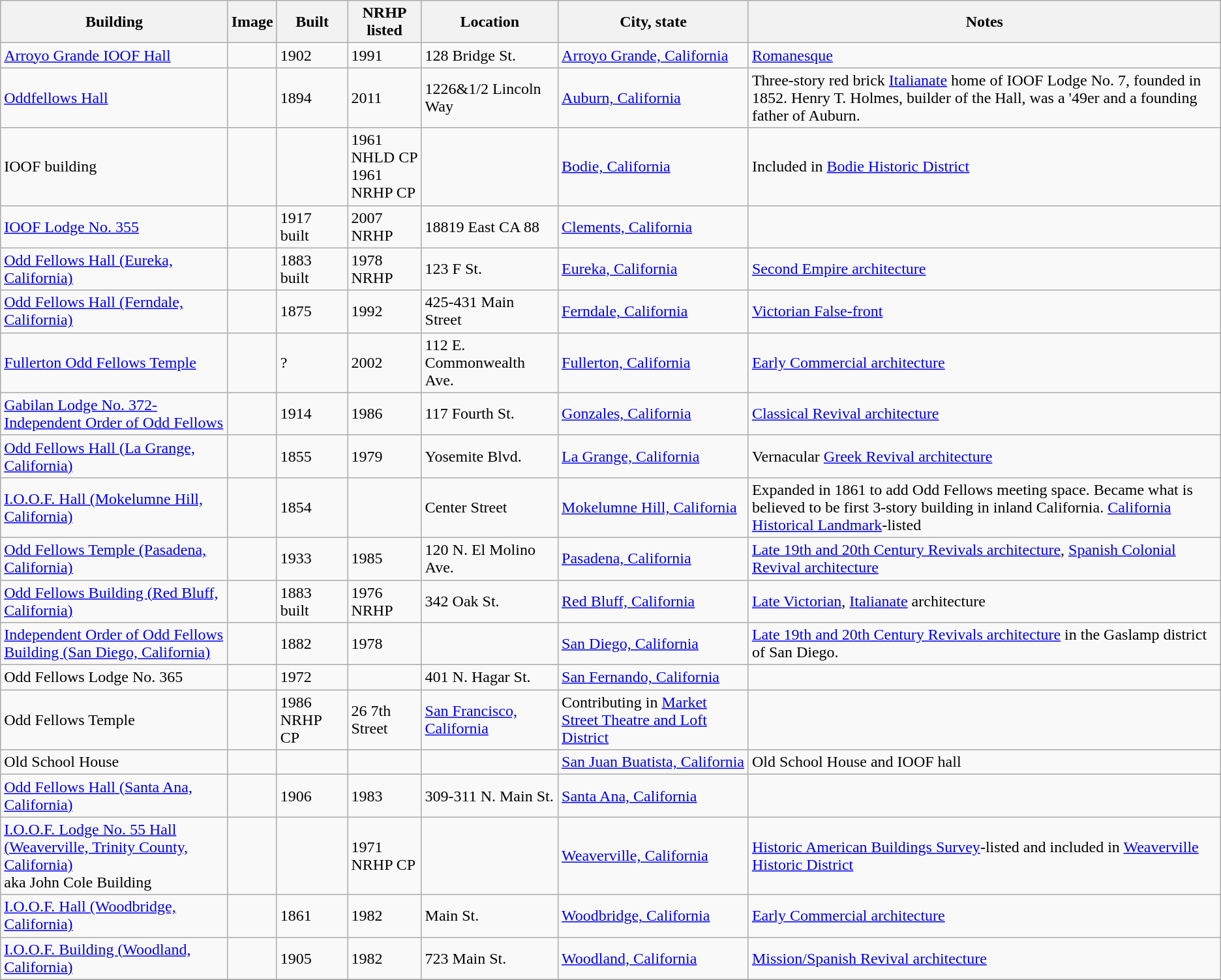<table class="wikitable sortable">
<tr>
<th>Building<br></th>
<th class="unsortable">Image</th>
<th>Built</th>
<th>NRHP<br>listed</th>
<th>Location</th>
<th>City, state</th>
<th class="unsortable">Notes</th>
</tr>
<tr>
<td><a href='#'>Arroyo Grande IOOF Hall</a></td>
<td></td>
<td>1902</td>
<td>1991</td>
<td>128 Bridge St.<br><small></small></td>
<td><a href='#'>Arroyo Grande, California</a></td>
<td><a href='#'>Romanesque</a></td>
</tr>
<tr>
<td><a href='#'>Oddfellows Hall</a></td>
<td></td>
<td>1894</td>
<td>2011</td>
<td>1226&1/2 Lincoln Way</td>
<td><a href='#'>Auburn, California</a></td>
<td>Three-story red brick <a href='#'>Italianate</a> home of IOOF Lodge No. 7, founded in 1852.  Henry T. Holmes, builder of the Hall, was a '49er and a founding father of Auburn.</td>
</tr>
<tr>
<td>IOOF building</td>
<td></td>
<td></td>
<td>1961 NHLD CP<br>1961 NRHP CP</td>
<td></td>
<td><a href='#'>Bodie, California</a></td>
<td>Included in <a href='#'>Bodie Historic District</a></td>
</tr>
<tr>
<td><a href='#'>IOOF Lodge No. 355</a></td>
<td></td>
<td>1917 built</td>
<td>2007 NRHP</td>
<td>18819 East CA 88<br><small></small></td>
<td><a href='#'>Clements, California</a></td>
<td></td>
</tr>
<tr>
<td><a href='#'>Odd Fellows Hall (Eureka, California)</a></td>
<td></td>
<td>1883 built</td>
<td>1978 NRHP</td>
<td>123 F St.<br><small></small></td>
<td><a href='#'>Eureka, California</a></td>
<td><a href='#'>Second Empire architecture</a></td>
</tr>
<tr>
<td><a href='#'>Odd Fellows Hall (Ferndale, California)</a></td>
<td></td>
<td>1875</td>
<td>1992</td>
<td>425-431 Main Street<br><small></small></td>
<td><a href='#'>Ferndale, California</a></td>
<td><a href='#'>Victorian False-front</a></td>
</tr>
<tr>
<td><a href='#'>Fullerton Odd Fellows Temple</a></td>
<td></td>
<td>?</td>
<td>2002</td>
<td>112 E. Commonwealth Ave.<br><small></small></td>
<td><a href='#'>Fullerton, California</a></td>
<td><a href='#'>Early Commercial architecture</a></td>
</tr>
<tr>
<td><a href='#'>Gabilan Lodge No. 372-Independent Order of Odd Fellows</a></td>
<td></td>
<td>1914</td>
<td>1986</td>
<td>117 Fourth St.<br><small></small></td>
<td><a href='#'>Gonzales, California</a></td>
<td><a href='#'>Classical Revival architecture</a></td>
</tr>
<tr>
<td><a href='#'>Odd Fellows Hall (La Grange, California)</a></td>
<td></td>
<td>1855</td>
<td>1979</td>
<td>Yosemite Blvd.<br><small></small></td>
<td><a href='#'>La Grange, California</a></td>
<td>Vernacular <a href='#'>Greek Revival architecture</a></td>
</tr>
<tr>
<td><a href='#'>I.O.O.F. Hall (Mokelumne Hill, California)</a></td>
<td></td>
<td>1854</td>
<td></td>
<td>Center Street<br><small></small></td>
<td><a href='#'>Mokelumne Hill, California</a></td>
<td>Expanded in 1861 to add Odd Fellows meeting space. Became what is believed to be first 3-story building in inland California. <a href='#'>California Historical Landmark</a>-listed</td>
</tr>
<tr>
<td><a href='#'>Odd Fellows Temple (Pasadena, California)</a></td>
<td></td>
<td>1933</td>
<td>1985</td>
<td>120 N. El Molino Ave.<br><small></small></td>
<td><a href='#'>Pasadena, California</a></td>
<td><a href='#'>Late 19th and 20th Century Revivals architecture</a>, <a href='#'>Spanish Colonial Revival architecture</a></td>
</tr>
<tr>
<td><a href='#'>Odd Fellows Building (Red Bluff, California)</a></td>
<td></td>
<td>1883 built</td>
<td>1976 NRHP</td>
<td>342 Oak St.<br><small></small></td>
<td><a href='#'>Red Bluff, California</a></td>
<td><a href='#'>Late Victorian</a>, <a href='#'>Italianate</a> architecture</td>
</tr>
<tr>
<td><a href='#'>Independent Order of Odd Fellows Building (San Diego, California)</a></td>
<td></td>
<td>1882</td>
<td>1978</td>
<td><br><small></small></td>
<td><a href='#'>San Diego, California</a></td>
<td><a href='#'>Late 19th and 20th Century Revivals architecture</a>  in the Gaslamp district of San Diego.</td>
</tr>
<tr>
<td>Odd Fellows Lodge No. 365</td>
<td></td>
<td>1972</td>
<td></td>
<td>401 N. Hagar St.<br></td>
<td><a href='#'>San Fernando, California</a></td>
<td></td>
</tr>
<tr>
<td>Odd Fellows Temple</td>
<td></td>
<td>1986 NRHP CP</td>
<td>26 7th Street<br></td>
<td><a href='#'>San Francisco, California</a></td>
<td>Contributing in <a href='#'>Market Street Theatre and Loft District</a></td>
</tr>
<tr>
<td>Old School House</td>
<td></td>
<td></td>
<td></td>
<td></td>
<td><a href='#'>San Juan Buatista, California</a></td>
<td>Old School House and IOOF hall</td>
</tr>
<tr>
<td><a href='#'>Odd Fellows Hall (Santa Ana, California)</a></td>
<td></td>
<td>1906</td>
<td>1983</td>
<td>309-311 N. Main St.<br><small></small></td>
<td><a href='#'>Santa Ana, California</a></td>
<td></td>
</tr>
<tr>
<td><a href='#'>I.O.O.F. Lodge No. 55 Hall (Weaverville, Trinity County, California)</a><br>aka John Cole Building</td>
<td></td>
<td></td>
<td>1971 NRHP CP</td>
<td><br><small></small></td>
<td><a href='#'>Weaverville, California</a></td>
<td><a href='#'>Historic American Buildings Survey</a>-listed and included in <a href='#'>Weaverville Historic District</a></td>
</tr>
<tr>
<td><a href='#'>I.O.O.F. Hall (Woodbridge, California)</a></td>
<td></td>
<td>1861</td>
<td>1982</td>
<td>Main St.<br><small></small></td>
<td><a href='#'>Woodbridge, California</a></td>
<td><a href='#'>Early Commercial architecture</a></td>
</tr>
<tr>
<td><a href='#'>I.O.O.F. Building (Woodland, California)</a></td>
<td></td>
<td>1905</td>
<td>1982</td>
<td>723 Main St.<br><small></small></td>
<td><a href='#'>Woodland, California</a></td>
<td><a href='#'>Mission/Spanish Revival architecture</a></td>
</tr>
<tr>
</tr>
</table>
